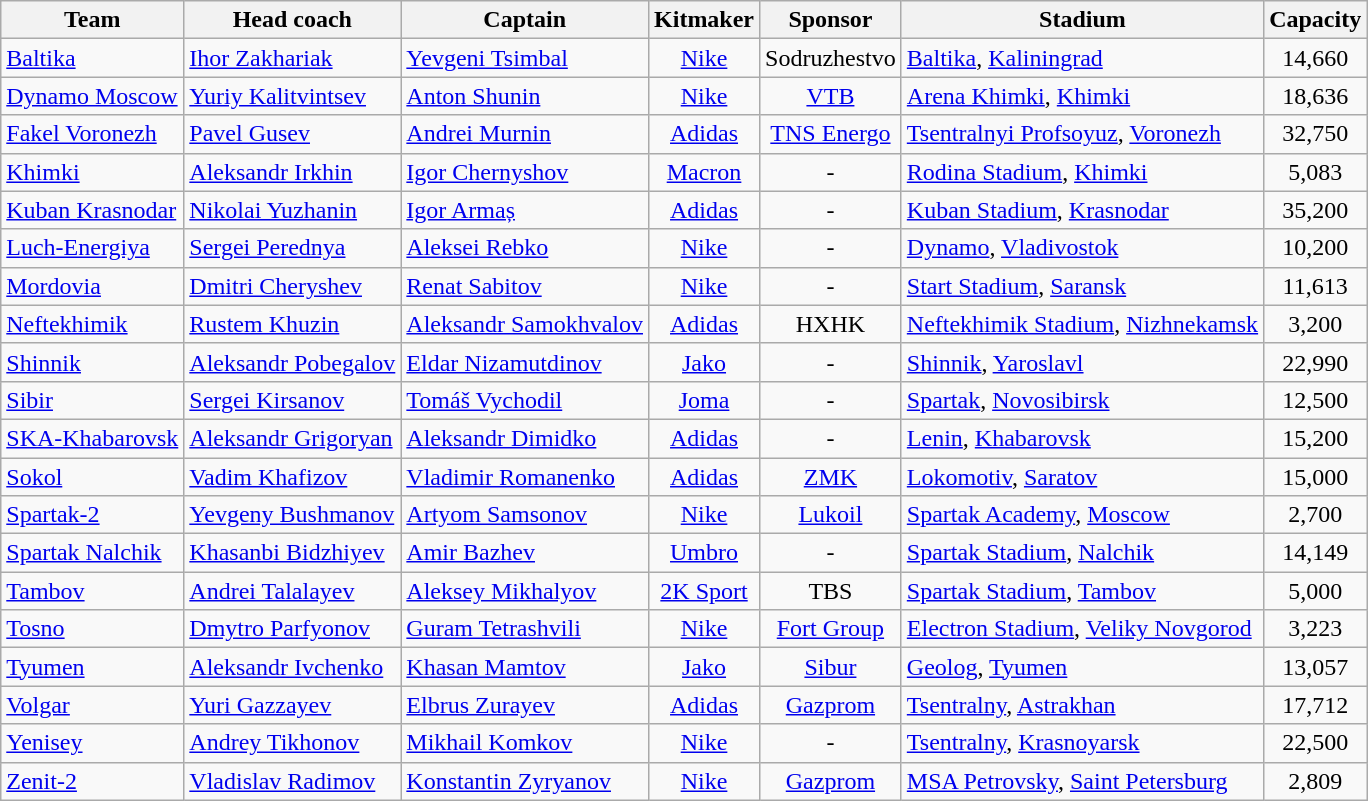<table class="wikitable sortable" style="text-align:center">
<tr>
<th>Team</th>
<th>Head coach</th>
<th>Captain</th>
<th>Kitmaker</th>
<th>Sponsor</th>
<th>Stadium</th>
<th>Capacity</th>
</tr>
<tr>
<td align=left><a href='#'>Baltika</a></td>
<td align=left> <a href='#'>Ihor Zakhariak</a></td>
<td align=left> <a href='#'>Yevgeni Tsimbal</a></td>
<td><a href='#'>Nike</a></td>
<td>Sodruzhestvo</td>
<td align=left><a href='#'>Baltika</a>, <a href='#'>Kaliningrad</a></td>
<td>14,660</td>
</tr>
<tr>
<td align=left><a href='#'>Dynamo Moscow</a></td>
<td align=left> <a href='#'>Yuriy Kalitvintsev</a></td>
<td align=left> <a href='#'>Anton Shunin</a></td>
<td><a href='#'>Nike</a></td>
<td><a href='#'>VTB</a></td>
<td align=left><a href='#'>Arena Khimki</a>, <a href='#'>Khimki</a></td>
<td>18,636</td>
</tr>
<tr>
<td align=left><a href='#'>Fakel Voronezh</a></td>
<td align=left> <a href='#'>Pavel Gusev</a></td>
<td align=left> <a href='#'>Andrei Murnin</a></td>
<td><a href='#'>Adidas</a></td>
<td><a href='#'>TNS Energo</a></td>
<td align=left><a href='#'>Tsentralnyi Profsoyuz</a>, <a href='#'>Voronezh</a></td>
<td>32,750</td>
</tr>
<tr>
<td align=left><a href='#'>Khimki</a></td>
<td align=left> <a href='#'>Aleksandr Irkhin</a></td>
<td align=left> <a href='#'>Igor Chernyshov</a></td>
<td><a href='#'>Macron</a></td>
<td>-</td>
<td align=left><a href='#'>Rodina Stadium</a>, <a href='#'>Khimki</a></td>
<td>5,083</td>
</tr>
<tr>
<td align=left><a href='#'>Kuban Krasnodar</a></td>
<td align=left> <a href='#'>Nikolai Yuzhanin</a></td>
<td align=left> <a href='#'>Igor Armaș</a></td>
<td><a href='#'>Adidas</a></td>
<td>-</td>
<td align=left><a href='#'>Kuban Stadium</a>, <a href='#'>Krasnodar</a></td>
<td>35,200</td>
</tr>
<tr>
<td align=left><a href='#'>Luch-Energiya</a></td>
<td align=left> <a href='#'>Sergei Perednya</a></td>
<td align=left> <a href='#'>Aleksei Rebko</a></td>
<td><a href='#'>Nike</a></td>
<td>-</td>
<td align=left><a href='#'>Dynamo</a>, <a href='#'>Vladivostok</a></td>
<td>10,200</td>
</tr>
<tr>
<td align=left><a href='#'>Mordovia</a></td>
<td align=left> <a href='#'>Dmitri Cheryshev</a></td>
<td align=left> <a href='#'>Renat Sabitov</a></td>
<td><a href='#'>Nike</a></td>
<td>-</td>
<td align=left><a href='#'>Start Stadium</a>, <a href='#'>Saransk</a></td>
<td>11,613</td>
</tr>
<tr>
<td align=left><a href='#'>Neftekhimik</a></td>
<td align=left> <a href='#'>Rustem Khuzin</a></td>
<td align=left> <a href='#'>Aleksandr Samokhvalov</a></td>
<td><a href='#'>Adidas</a></td>
<td>HXHK</td>
<td align=left><a href='#'>Neftekhimik Stadium</a>, <a href='#'>Nizhnekamsk</a></td>
<td>3,200</td>
</tr>
<tr>
<td align=left><a href='#'>Shinnik</a></td>
<td align=left> <a href='#'>Aleksandr Pobegalov</a></td>
<td align=left> <a href='#'>Eldar Nizamutdinov</a></td>
<td><a href='#'>Jako</a></td>
<td>-</td>
<td align=left><a href='#'>Shinnik</a>, <a href='#'>Yaroslavl</a></td>
<td>22,990</td>
</tr>
<tr>
<td align=left><a href='#'>Sibir</a></td>
<td align=left> <a href='#'>Sergei Kirsanov</a></td>
<td align=left> <a href='#'>Tomáš Vychodil</a></td>
<td><a href='#'>Joma</a></td>
<td>-</td>
<td align=left><a href='#'>Spartak</a>, <a href='#'>Novosibirsk</a></td>
<td>12,500</td>
</tr>
<tr>
<td align=left><a href='#'>SKA-Khabarovsk</a></td>
<td align=left> <a href='#'>Aleksandr Grigoryan</a></td>
<td align=left> <a href='#'>Aleksandr Dimidko</a></td>
<td><a href='#'>Adidas</a></td>
<td>-</td>
<td align=left><a href='#'>Lenin</a>, <a href='#'>Khabarovsk</a></td>
<td>15,200</td>
</tr>
<tr>
<td align=left><a href='#'>Sokol</a></td>
<td align=left> <a href='#'>Vadim Khafizov</a></td>
<td align=left> <a href='#'>Vladimir Romanenko</a></td>
<td><a href='#'>Adidas</a></td>
<td><a href='#'>ZMK</a></td>
<td align=left><a href='#'>Lokomotiv</a>, <a href='#'>Saratov</a></td>
<td>15,000</td>
</tr>
<tr>
<td align=left><a href='#'>Spartak-2</a></td>
<td align=left> <a href='#'>Yevgeny Bushmanov</a></td>
<td align=left> <a href='#'>Artyom Samsonov</a></td>
<td><a href='#'>Nike</a></td>
<td><a href='#'>Lukoil</a></td>
<td align=left><a href='#'>Spartak Academy</a>, <a href='#'>Moscow</a></td>
<td>2,700</td>
</tr>
<tr>
<td align=left><a href='#'>Spartak Nalchik</a></td>
<td align=left> <a href='#'>Khasanbi Bidzhiyev</a></td>
<td align=left> <a href='#'>Amir Bazhev</a></td>
<td><a href='#'>Umbro</a></td>
<td>-</td>
<td align=left><a href='#'>Spartak Stadium</a>, <a href='#'>Nalchik</a></td>
<td>14,149</td>
</tr>
<tr>
<td align=left><a href='#'>Tambov</a></td>
<td align=left> <a href='#'>Andrei Talalayev</a></td>
<td align=left> <a href='#'>Aleksey Mikhalyov</a></td>
<td><a href='#'>2K Sport</a></td>
<td>TBS</td>
<td align=left><a href='#'>Spartak Stadium</a>, <a href='#'>Tambov</a></td>
<td>5,000</td>
</tr>
<tr>
<td align=left><a href='#'>Tosno</a></td>
<td align=left> <a href='#'>Dmytro Parfyonov</a></td>
<td align=left> <a href='#'>Guram Tetrashvili</a></td>
<td><a href='#'>Nike</a></td>
<td><a href='#'>Fort Group</a></td>
<td align=left><a href='#'>Electron Stadium</a>, <a href='#'>Veliky Novgorod</a></td>
<td>3,223</td>
</tr>
<tr>
<td align=left><a href='#'>Tyumen</a></td>
<td align=left> <a href='#'>Aleksandr Ivchenko</a></td>
<td align=left> <a href='#'>Khasan Mamtov</a></td>
<td><a href='#'>Jako</a></td>
<td><a href='#'>Sibur</a></td>
<td align=left><a href='#'>Geolog</a>, <a href='#'>Tyumen</a></td>
<td>13,057</td>
</tr>
<tr>
<td align=left><a href='#'>Volgar</a></td>
<td align=left> <a href='#'>Yuri Gazzayev</a></td>
<td align=left> <a href='#'>Elbrus Zurayev</a></td>
<td><a href='#'>Adidas</a></td>
<td><a href='#'>Gazprom</a></td>
<td align=left><a href='#'>Tsentralny</a>, <a href='#'>Astrakhan</a></td>
<td>17,712</td>
</tr>
<tr>
<td align=left><a href='#'>Yenisey</a></td>
<td align=left> <a href='#'>Andrey Tikhonov</a></td>
<td align=left> <a href='#'>Mikhail Komkov</a></td>
<td><a href='#'>Nike</a></td>
<td>-</td>
<td align=left><a href='#'>Tsentralny</a>, <a href='#'>Krasnoyarsk</a></td>
<td>22,500</td>
</tr>
<tr>
<td align=left><a href='#'>Zenit-2</a></td>
<td align=left> <a href='#'>Vladislav Radimov</a></td>
<td align=left> <a href='#'>Konstantin Zyryanov</a></td>
<td><a href='#'>Nike</a></td>
<td><a href='#'>Gazprom</a></td>
<td align=left><a href='#'>MSA Petrovsky</a>, <a href='#'>Saint Petersburg</a></td>
<td>2,809</td>
</tr>
</table>
